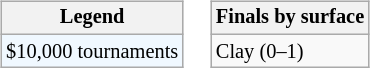<table>
<tr valign=top>
<td><br><table class=wikitable style="font-size:85%">
<tr>
<th>Legend</th>
</tr>
<tr style="background:#f0f8ff;">
<td>$10,000 tournaments</td>
</tr>
</table>
</td>
<td><br><table class=wikitable style="font-size:85%">
<tr>
<th>Finals by surface</th>
</tr>
<tr>
<td>Clay (0–1)</td>
</tr>
</table>
</td>
</tr>
</table>
